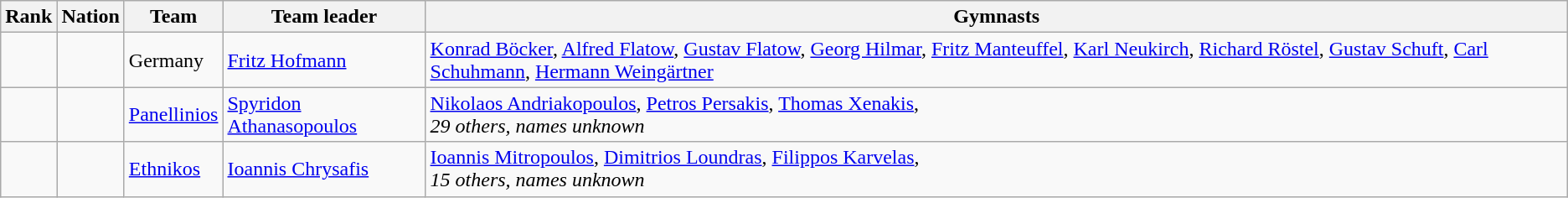<table class="wikitable sortable">
<tr>
<th>Rank</th>
<th>Nation</th>
<th>Team</th>
<th>Team leader</th>
<th>Gymnasts</th>
</tr>
<tr>
<td align=center></td>
<td></td>
<td>Germany</td>
<td><a href='#'>Fritz Hofmann</a></td>
<td><a href='#'>Konrad Böcker</a>, <a href='#'>Alfred Flatow</a>, <a href='#'>Gustav Flatow</a>, <a href='#'>Georg Hilmar</a>, <a href='#'>Fritz Manteuffel</a>, <a href='#'>Karl Neukirch</a>, <a href='#'>Richard Röstel</a>, <a href='#'>Gustav Schuft</a>, <a href='#'>Carl Schuhmann</a>, <a href='#'>Hermann Weingärtner</a></td>
</tr>
<tr>
<td align=center></td>
<td></td>
<td><a href='#'>Panellinios</a></td>
<td><a href='#'>Spyridon Athanasopoulos</a></td>
<td><a href='#'>Nikolaos Andriakopoulos</a>, <a href='#'>Petros Persakis</a>, <a href='#'>Thomas Xenakis</a>,<br><em>29 others, names unknown</em></td>
</tr>
<tr>
<td align=center></td>
<td></td>
<td><a href='#'>Ethnikos</a></td>
<td><a href='#'>Ioannis Chrysafis</a></td>
<td><a href='#'>Ioannis Mitropoulos</a>, <a href='#'>Dimitrios Loundras</a>, <a href='#'>Filippos Karvelas</a>,<br><em>15 others, names unknown</em></td>
</tr>
</table>
